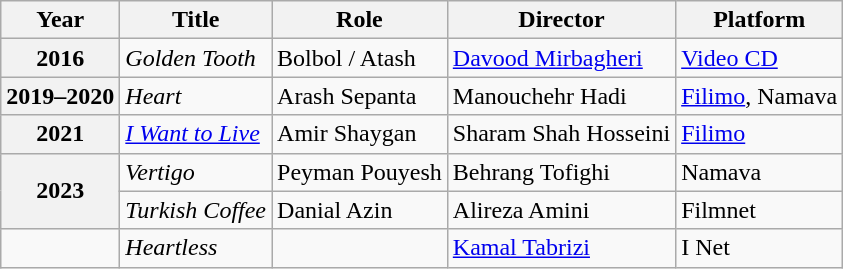<table class="wikitable plainrowheaders sortable"  style=font-size:100%>
<tr>
<th scope="col">Year</th>
<th scope="col">Title</th>
<th scope="col">Role</th>
<th scope="col">Director</th>
<th scope="col" class="unsortable">Platform</th>
</tr>
<tr>
<th scope=row>2016</th>
<td><em>Golden Tooth</em></td>
<td>Bolbol / Atash</td>
<td><a href='#'>Davood Mirbagheri</a></td>
<td><a href='#'>Video CD</a></td>
</tr>
<tr>
<th scope=row>2019–2020</th>
<td><em>Heart</em></td>
<td>Arash Sepanta</td>
<td>Manouchehr Hadi</td>
<td><a href='#'>Filimo</a>, Namava</td>
</tr>
<tr>
<th scope=row>2021</th>
<td><em><a href='#'>I Want to Live</a></em></td>
<td>Amir Shaygan</td>
<td>Sharam Shah Hosseini</td>
<td><a href='#'>Filimo</a></td>
</tr>
<tr>
<th rowspan="2" scope="row">2023</th>
<td><em>Vertigo</em></td>
<td>Peyman Pouyesh</td>
<td>Behrang Tofighi</td>
<td>Namava</td>
</tr>
<tr>
<td><em>Turkish Coffee</em></td>
<td>Danial Azin</td>
<td>Alireza Amini</td>
<td>Filmnet</td>
</tr>
<tr>
<td></td>
<td><em>Heartless</em></td>
<td></td>
<td><a href='#'>Kamal Tabrizi</a></td>
<td>I Net</td>
</tr>
</table>
